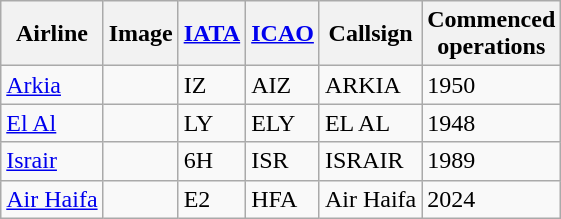<table class="wikitable sortable">
<tr valign="middle">
<th>Airline</th>
<th>Image</th>
<th><a href='#'>IATA</a></th>
<th><a href='#'>ICAO</a></th>
<th>Callsign</th>
<th>Commenced<br>operations</th>
</tr>
<tr>
<td><a href='#'>Arkia</a></td>
<td></td>
<td>IZ</td>
<td>AIZ</td>
<td>ARKIA</td>
<td>1950</td>
</tr>
<tr>
<td><a href='#'>El Al</a></td>
<td></td>
<td>LY</td>
<td>ELY</td>
<td>EL AL</td>
<td>1948</td>
</tr>
<tr>
<td><a href='#'>Israir</a></td>
<td></td>
<td>6H</td>
<td>ISR</td>
<td>ISRAIR</td>
<td>1989</td>
</tr>
<tr>
<td><a href='#'>Air Haifa</a></td>
<td></td>
<td>E2</td>
<td>HFA</td>
<td>Air Haifa</td>
<td>2024</td>
</tr>
</table>
